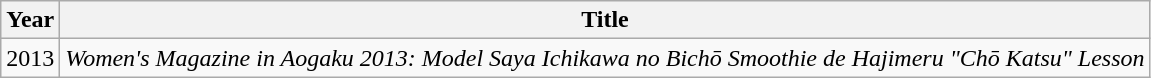<table class="wikitable">
<tr>
<th>Year</th>
<th>Title</th>
</tr>
<tr>
<td>2013</td>
<td><em>Women's Magazine in Aogaku 2013: Model Saya Ichikawa no Bichō Smoothie de Hajimeru "Chō Katsu" Lesson</em></td>
</tr>
</table>
